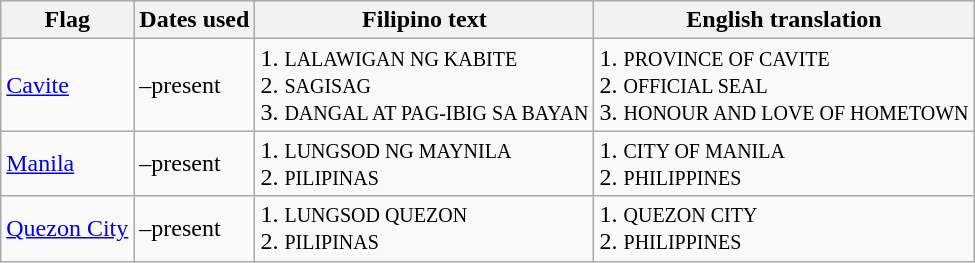<table class="wikitable sortable noresize">
<tr>
<th>Flag</th>
<th>Dates used</th>
<th>Filipino text</th>
<th>English translation</th>
</tr>
<tr>
<td> <a href='#'>Cavite</a></td>
<td>–present</td>
<td>1. <small>LALAWIGAN NG KABITE</small><br>2. <small>SAGISAG</small><br>3. <small>DANGAL AT PAG-IBIG SA BAYAN</small></td>
<td>1. <small>PROVINCE OF CAVITE</small><br>2. <small>OFFICIAL SEAL</small><br>3. <small>HONOUR AND LOVE OF HOMETOWN</small></td>
</tr>
<tr>
<td> <a href='#'>Manila</a></td>
<td>–present</td>
<td>1. <small>LUNGSOD NG MAYNILA</small><br>2. <small>PILIPINAS</small></td>
<td>1. <small>CITY OF MANILA</small><br>2. <small>PHILIPPINES</small></td>
</tr>
<tr>
<td> <a href='#'>Quezon City</a></td>
<td>–present</td>
<td>1. <small>LUNGSOD QUEZON</small><br>2. <small>PILIPINAS</small></td>
<td>1. <small>QUEZON CITY</small><br>2. <small>PHILIPPINES</small></td>
</tr>
</table>
